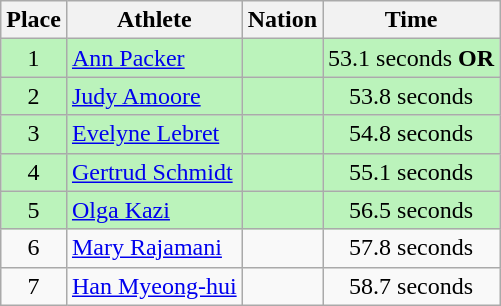<table class=wikitable>
<tr>
<th>Place</th>
<th>Athlete</th>
<th>Nation</th>
<th>Time</th>
</tr>
<tr align=center bgcolor=bbf3bb>
<td>1</td>
<td align=left><a href='#'>Ann Packer</a></td>
<td align=left></td>
<td>53.1 seconds <strong>OR</strong></td>
</tr>
<tr align=center bgcolor=bbf3bb>
<td>2</td>
<td align=left><a href='#'>Judy Amoore</a></td>
<td align=left></td>
<td>53.8 seconds</td>
</tr>
<tr align=center bgcolor=bbf3bb>
<td>3</td>
<td align=left><a href='#'>Evelyne Lebret</a></td>
<td align=left></td>
<td>54.8 seconds</td>
</tr>
<tr align=center bgcolor=bbf3bb>
<td>4</td>
<td align=left><a href='#'>Gertrud Schmidt</a></td>
<td align=left></td>
<td>55.1 seconds</td>
</tr>
<tr align=center bgcolor=bbf3bb>
<td>5</td>
<td align=left><a href='#'>Olga Kazi</a></td>
<td align=left></td>
<td>56.5 seconds</td>
</tr>
<tr align=center>
<td>6</td>
<td align=left><a href='#'>Mary Rajamani</a></td>
<td align=left></td>
<td>57.8 seconds</td>
</tr>
<tr align=center>
<td>7</td>
<td align=left><a href='#'>Han Myeong-hui</a></td>
<td align=left></td>
<td>58.7 seconds</td>
</tr>
</table>
